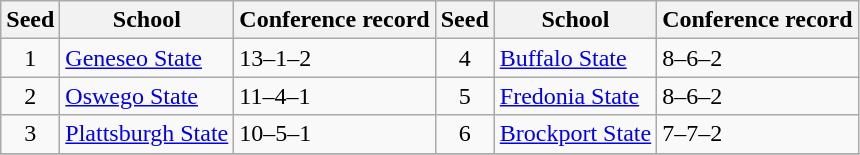<table class="wikitable">
<tr>
<th>Seed</th>
<th>School</th>
<th>Conference record</th>
<th>Seed</th>
<th>School</th>
<th>Conference record</th>
</tr>
<tr>
<td align=center>1</td>
<td><a href='#'>Geneseo State</a></td>
<td>13–1–2</td>
<td align=center>4</td>
<td><a href='#'>Buffalo State</a></td>
<td>8–6–2</td>
</tr>
<tr>
<td align=center>2</td>
<td><a href='#'>Oswego State</a></td>
<td>11–4–1</td>
<td align=center>5</td>
<td><a href='#'>Fredonia State</a></td>
<td>8–6–2</td>
</tr>
<tr>
<td align=center>3</td>
<td><a href='#'>Plattsburgh State</a></td>
<td>10–5–1</td>
<td align=center>6</td>
<td><a href='#'>Brockport State</a></td>
<td>7–7–2</td>
</tr>
<tr>
</tr>
</table>
